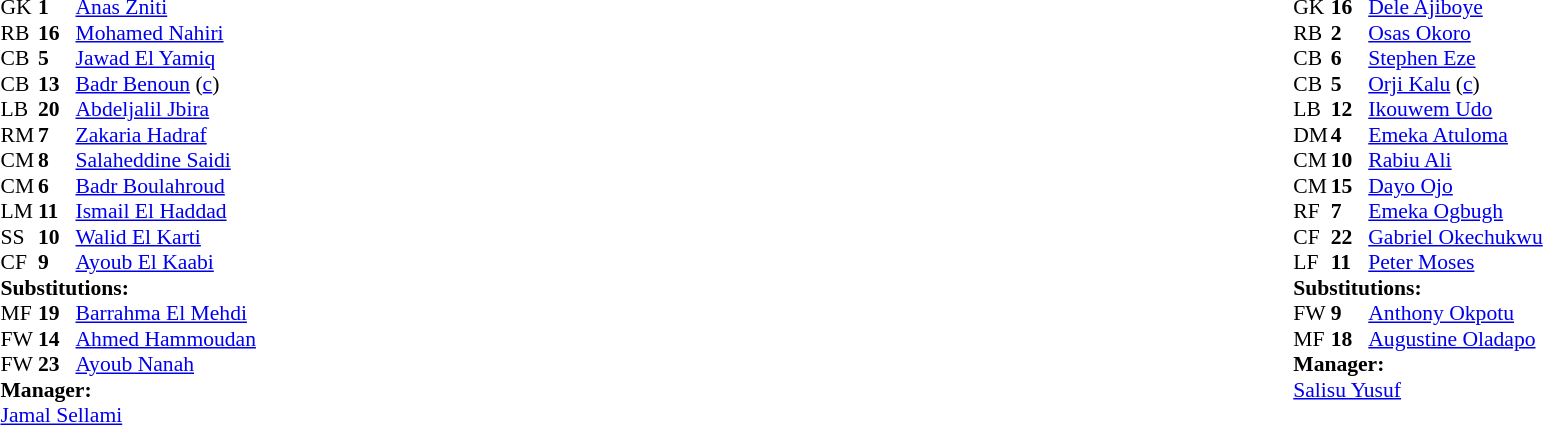<table width="100%">
<tr>
<td valign="top" width="40%"><br><table style="font-size:90%" cellspacing="0" cellpadding="0">
<tr>
<th width=25></th>
<th width=25></th>
</tr>
<tr>
<td>GK</td>
<td><strong>1</strong></td>
<td><a href='#'>Anas Zniti</a></td>
</tr>
<tr>
<td>RB</td>
<td><strong>16</strong></td>
<td><a href='#'>Mohamed Nahiri</a></td>
</tr>
<tr>
<td>CB</td>
<td><strong>5</strong></td>
<td><a href='#'>Jawad El Yamiq</a></td>
</tr>
<tr>
<td>CB</td>
<td><strong>13</strong></td>
<td><a href='#'>Badr Benoun</a> (<a href='#'>c</a>)</td>
<td></td>
</tr>
<tr>
<td>LB</td>
<td><strong>20</strong></td>
<td><a href='#'>Abdeljalil Jbira</a></td>
</tr>
<tr>
<td>RM</td>
<td><strong>7</strong></td>
<td><a href='#'>Zakaria Hadraf</a></td>
<td></td>
<td></td>
</tr>
<tr>
<td>CM</td>
<td><strong>8</strong></td>
<td><a href='#'>Salaheddine Saidi</a></td>
</tr>
<tr>
<td>CM</td>
<td><strong>6</strong></td>
<td><a href='#'>Badr Boulahroud</a></td>
<td></td>
<td></td>
</tr>
<tr>
<td>LM</td>
<td><strong>11</strong></td>
<td><a href='#'>Ismail El Haddad</a></td>
</tr>
<tr>
<td>SS</td>
<td><strong>10</strong></td>
<td><a href='#'>Walid El Karti</a></td>
</tr>
<tr>
<td>CF</td>
<td><strong>9</strong></td>
<td><a href='#'>Ayoub El Kaabi</a></td>
<td></td>
<td></td>
</tr>
<tr>
<td colspan=3><strong>Substitutions:</strong></td>
</tr>
<tr>
<td>MF</td>
<td><strong>19</strong></td>
<td><a href='#'>Barrahma El Mehdi</a></td>
<td></td>
<td></td>
</tr>
<tr>
<td>FW</td>
<td><strong>14</strong></td>
<td><a href='#'>Ahmed Hammoudan</a></td>
<td></td>
<td></td>
</tr>
<tr>
<td>FW</td>
<td><strong>23</strong></td>
<td><a href='#'>Ayoub Nanah</a></td>
<td></td>
<td></td>
</tr>
<tr>
<td colspan=3><strong>Manager:</strong></td>
</tr>
<tr>
<td colspan=3><a href='#'>Jamal Sellami</a></td>
</tr>
</table>
</td>
<td valign="top"></td>
<td valign="top" width="50%"><br><table style="font-size:90%; margin:auto" cellspacing="0" cellpadding="0">
<tr>
<th width=25></th>
<th width=25></th>
</tr>
<tr>
<td>GK</td>
<td><strong>16</strong></td>
<td><a href='#'>Dele Ajiboye</a></td>
</tr>
<tr>
<td>RB</td>
<td><strong>2</strong></td>
<td><a href='#'>Osas Okoro</a></td>
<td></td>
</tr>
<tr>
<td>CB</td>
<td><strong>6</strong></td>
<td><a href='#'>Stephen Eze</a></td>
</tr>
<tr>
<td>CB</td>
<td><strong>5</strong></td>
<td><a href='#'>Orji Kalu</a> (<a href='#'>c</a>)</td>
</tr>
<tr>
<td>LB</td>
<td><strong>12</strong></td>
<td><a href='#'>Ikouwem Udo</a></td>
</tr>
<tr>
<td>DM</td>
<td><strong>4</strong></td>
<td><a href='#'>Emeka Atuloma</a></td>
</tr>
<tr>
<td>CM</td>
<td><strong>10</strong></td>
<td><a href='#'>Rabiu Ali</a></td>
<td></td>
<td></td>
</tr>
<tr>
<td>CM</td>
<td><strong>15</strong></td>
<td><a href='#'>Dayo Ojo</a></td>
</tr>
<tr>
<td>RF</td>
<td><strong>7</strong></td>
<td><a href='#'>Emeka Ogbugh</a></td>
<td></td>
<td></td>
</tr>
<tr>
<td>CF</td>
<td><strong>22</strong></td>
<td><a href='#'>Gabriel Okechukwu</a></td>
</tr>
<tr>
<td>LF</td>
<td><strong>11</strong></td>
<td><a href='#'>Peter Moses</a></td>
<td></td>
</tr>
<tr>
<td colspan=3><strong>Substitutions:</strong></td>
</tr>
<tr>
<td>FW</td>
<td><strong>9</strong></td>
<td><a href='#'>Anthony Okpotu</a></td>
<td></td>
<td></td>
</tr>
<tr>
<td>MF</td>
<td><strong>18</strong></td>
<td><a href='#'>Augustine Oladapo</a></td>
<td></td>
<td></td>
</tr>
<tr>
<td colspan=3><strong>Manager:</strong></td>
</tr>
<tr>
<td colspan=3><a href='#'>Salisu Yusuf</a></td>
</tr>
</table>
</td>
</tr>
</table>
